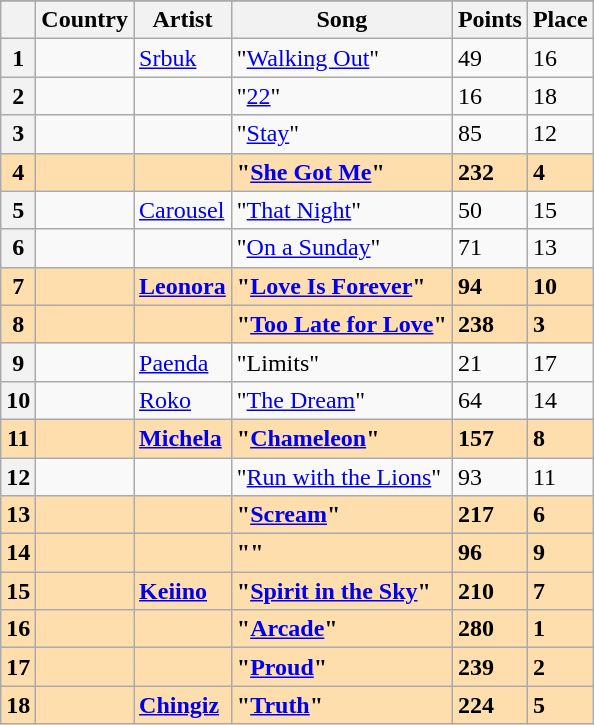<table class="wikitable sortable plainrowheaders">
<tr>
</tr>
<tr>
<th scope="col"></th>
<th scope="col">Country</th>
<th scope="col">Artist</th>
<th scope="col">Song</th>
<th scope="col">Points</th>
<th scope="col">Place</th>
</tr>
<tr>
<th scope="row" style="text-align:center;">1</th>
<td></td>
<td><a href='#'>Srbuk</a></td>
<td>"<a href='#'>Walking Out</a>"</td>
<td>49</td>
<td>16</td>
</tr>
<tr>
<th scope="row" style="text-align:center;">2</th>
<td></td>
<td></td>
<td>"<a href='#'>22</a>"</td>
<td>16</td>
<td>18</td>
</tr>
<tr>
<th scope="row" style="text-align:center;">3</th>
<td></td>
<td></td>
<td>"<a href='#'>Stay</a>"</td>
<td>85</td>
<td>12</td>
</tr>
<tr style="font-weight:bold; background:navajowhite;">
<th scope="row" style="text-align:center; font-weight:bold; background:navajowhite;">4</th>
<td></td>
<td></td>
<td>"<a href='#'>She Got Me</a>"</td>
<td>232</td>
<td>4</td>
</tr>
<tr>
<th scope="row" style="text-align:center;">5</th>
<td></td>
<td><a href='#'>Carousel</a></td>
<td>"<a href='#'>That Night</a>"</td>
<td>50</td>
<td>15</td>
</tr>
<tr>
<th scope="row" style="text-align:center;">6</th>
<td></td>
<td></td>
<td>"<a href='#'>On a Sunday</a>"</td>
<td>71</td>
<td>13</td>
</tr>
<tr style="font-weight:bold; background:navajowhite;">
<th scope="row" style="text-align:center; font-weight:bold; background:navajowhite;">7</th>
<td></td>
<td><a href='#'>Leonora</a></td>
<td>"<a href='#'>Love Is Forever</a>"</td>
<td>94</td>
<td>10</td>
</tr>
<tr style="font-weight:bold; background:navajowhite;">
<th scope="row" style="text-align:center; font-weight:bold; background:navajowhite;">8</th>
<td></td>
<td></td>
<td>"<a href='#'>Too Late for Love</a>"</td>
<td>238</td>
<td>3</td>
</tr>
<tr>
<th scope="row" style="text-align:center;">9</th>
<td></td>
<td><a href='#'>Paenda</a></td>
<td>"Limits"</td>
<td>21</td>
<td>17</td>
</tr>
<tr>
<th scope="row" style="text-align:center;">10</th>
<td></td>
<td><a href='#'>Roko</a></td>
<td>"<a href='#'>The Dream</a>"</td>
<td>64</td>
<td>14</td>
</tr>
<tr style="font-weight:bold; background:navajowhite;">
<th scope="row" style="text-align:center; font-weight:bold; background:navajowhite;">11</th>
<td></td>
<td><a href='#'>Michela</a></td>
<td>"<a href='#'>Chameleon</a>"</td>
<td>157</td>
<td>8</td>
</tr>
<tr>
<th scope="row" style="text-align:center;">12</th>
<td></td>
<td></td>
<td>"<a href='#'>Run with the Lions</a>"</td>
<td>93</td>
<td>11</td>
</tr>
<tr style="font-weight:bold; background:navajowhite;">
<th scope="row" style="text-align:center; font-weight:bold; background:navajowhite;">13</th>
<td></td>
<td></td>
<td>"<a href='#'>Scream</a>"</td>
<td>217</td>
<td>6</td>
</tr>
<tr style="font-weight:bold; background:navajowhite;">
<th scope="row" style="text-align:center; font-weight:bold; background:navajowhite;">14</th>
<td></td>
<td></td>
<td>""</td>
<td>96</td>
<td>9</td>
</tr>
<tr style="font-weight:bold; background:navajowhite;">
<th scope="row" style="text-align:center; font-weight:bold; background:navajowhite;">15</th>
<td></td>
<td><a href='#'>Keiino</a></td>
<td>"<a href='#'>Spirit in the Sky</a>"</td>
<td>210</td>
<td>7</td>
</tr>
<tr style="font-weight:bold; background:navajowhite;">
<th scope="row" style="text-align:center; font-weight:bold; background:navajowhite;">16</th>
<td></td>
<td></td>
<td>"<a href='#'>Arcade</a>"</td>
<td>280</td>
<td>1</td>
</tr>
<tr style="font-weight:bold; background:navajowhite;">
<th scope="row" style="text-align:center; font-weight:bold; background:navajowhite;">17</th>
<td></td>
<td></td>
<td>"<a href='#'>Proud</a>"</td>
<td>239</td>
<td>2</td>
</tr>
<tr style="font-weight:bold; background:navajowhite;">
<th scope="row" style="text-align:center; font-weight:bold; background:navajowhite;">18</th>
<td></td>
<td><a href='#'>Chingiz</a></td>
<td>"<a href='#'>Truth</a>"</td>
<td>224</td>
<td>5</td>
</tr>
</table>
